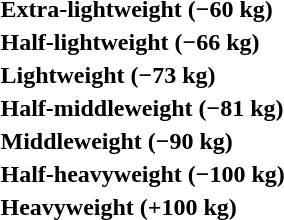<table>
<tr>
<th rowspan=2 style="text-align:left;">Extra-lightweight (−60 kg)</th>
<td rowspan=2></td>
<td rowspan=2></td>
<td></td>
</tr>
<tr>
<td></td>
</tr>
<tr>
<th rowspan=2 style="text-align:left;">Half-lightweight (−66 kg)</th>
<td rowspan=2></td>
<td rowspan=2></td>
<td></td>
</tr>
<tr>
<td></td>
</tr>
<tr>
<th rowspan=2 style="text-align:left;">Lightweight (−73 kg)</th>
<td rowspan=2></td>
<td rowspan=2></td>
<td></td>
</tr>
<tr>
<td></td>
</tr>
<tr>
<th rowspan=2 style="text-align:left;">Half-middleweight (−81 kg)</th>
<td rowspan=2></td>
<td rowspan=2></td>
<td></td>
</tr>
<tr>
<td></td>
</tr>
<tr>
<th rowspan=2 style="text-align:left;">Middleweight (−90 kg)</th>
<td rowspan=2></td>
<td rowspan=2></td>
<td></td>
</tr>
<tr>
<td></td>
</tr>
<tr>
<th rowspan=2 style="text-align:left;">Half-heavyweight (−100 kg)</th>
<td rowspan=2></td>
<td rowspan=2></td>
<td></td>
</tr>
<tr>
<td></td>
</tr>
<tr>
<th rowspan=2 style="text-align:left;">Heavyweight (+100 kg)</th>
<td rowspan=2></td>
<td rowspan=2></td>
<td></td>
</tr>
<tr>
<td></td>
</tr>
</table>
